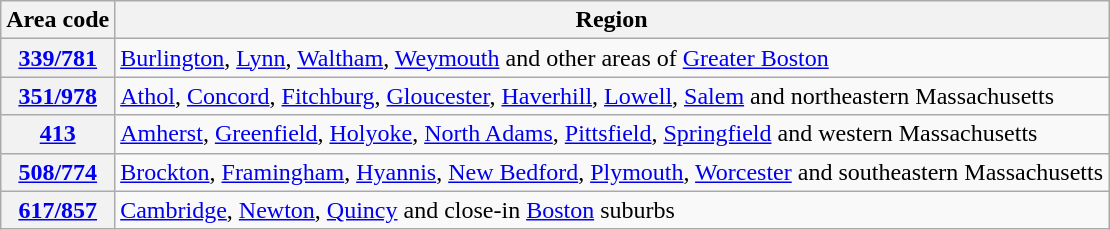<table class=wikitable>
<tr>
<th>Area code</th>
<th>Region</th>
</tr>
<tr>
<th><a href='#'>339/781</a></th>
<td><a href='#'>Burlington</a>, <a href='#'>Lynn</a>, <a href='#'>Waltham</a>, <a href='#'>Weymouth</a> and other areas of <a href='#'>Greater Boston</a></td>
</tr>
<tr>
<th><a href='#'>351/978</a></th>
<td><a href='#'>Athol</a>, <a href='#'>Concord</a>, <a href='#'>Fitchburg</a>, <a href='#'>Gloucester</a>, <a href='#'>Haverhill</a>, <a href='#'>Lowell</a>, <a href='#'>Salem</a> and northeastern Massachusetts</td>
</tr>
<tr>
<th><a href='#'>413</a></th>
<td><a href='#'>Amherst</a>, <a href='#'>Greenfield</a>, <a href='#'>Holyoke</a>, <a href='#'>North Adams</a>, <a href='#'>Pittsfield</a>, <a href='#'>Springfield</a> and western Massachusetts</td>
</tr>
<tr>
<th><a href='#'>508/774</a></th>
<td><a href='#'>Brockton</a>, <a href='#'>Framingham</a>, <a href='#'>Hyannis</a>, <a href='#'>New Bedford</a>, <a href='#'>Plymouth</a>, <a href='#'>Worcester</a> and southeastern Massachusetts</td>
</tr>
<tr>
<th><a href='#'>617/857</a></th>
<td><a href='#'>Cambridge</a>, <a href='#'>Newton</a>, <a href='#'>Quincy</a> and close-in <a href='#'>Boston</a> suburbs</td>
</tr>
</table>
